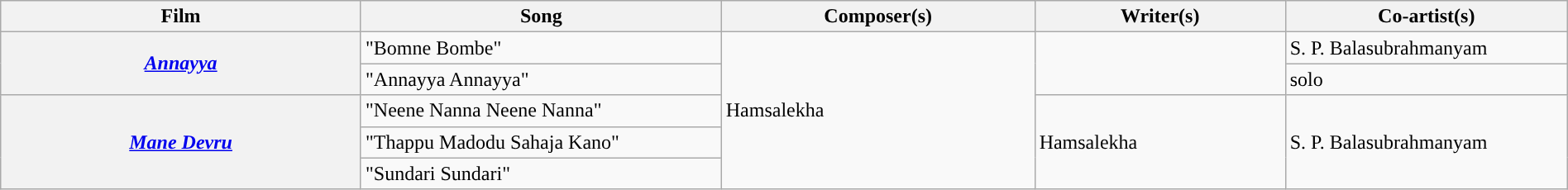<table class="wikitable plainrowheaders" width="100%" textcolor:#000;">
<tr style="background:#b0e0e66;">
<th scope="col" width=23%><strong>Film</strong></th>
<th scope="col" width=23%><strong>Song</strong></th>
<th scope="col" width=20%><strong>Composer(s)</strong></th>
<th scope="col" width=16%><strong>Writer(s)</strong></th>
<th scope="col" width=18%><strong>Co-artist(s)</strong></th>
</tr>
<tr>
<th Rowspan=2><em><a href='#'>Annayya</a></em></th>
<td>"Bomne Bombe"</td>
<td rowspan=5>Hamsalekha</td>
<td rowspan=2></td>
<td>S. P. Balasubrahmanyam</td>
</tr>
<tr>
<td>"Annayya Annayya"</td>
<td>solo</td>
</tr>
<tr>
<th rowspan=3><em><a href='#'>Mane Devru</a></em></th>
<td>"Neene Nanna Neene Nanna"</td>
<td rowspan=3>Hamsalekha</td>
<td rowspan=3>S. P. Balasubrahmanyam</td>
</tr>
<tr>
<td>"Thappu Madodu Sahaja Kano"</td>
</tr>
<tr>
<td>"Sundari Sundari"</td>
</tr>
</table>
